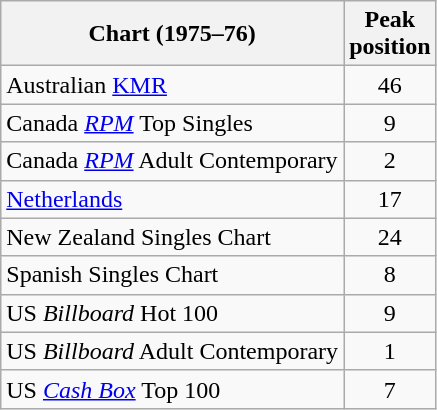<table class="wikitable sortable">
<tr>
<th>Chart (1975–76)</th>
<th>Peak<br>position</th>
</tr>
<tr>
<td>Australian <a href='#'>KMR</a></td>
<td style="text-align:center;">46</td>
</tr>
<tr>
<td>Canada <a href='#'><em>RPM</em></a> Top Singles</td>
<td style="text-align:center;">9</td>
</tr>
<tr>
<td>Canada <a href='#'><em>RPM</em></a> Adult Contemporary</td>
<td style="text-align:center;">2</td>
</tr>
<tr>
<td><a href='#'>Netherlands</a></td>
<td style="text-align:center;">17</td>
</tr>
<tr>
<td>New Zealand Singles Chart </td>
<td style="text-align:center;">24</td>
</tr>
<tr>
<td align="left">Spanish Singles Chart</td>
<td style="text-align:center;">8</td>
</tr>
<tr>
<td>US <em>Billboard</em> Hot 100</td>
<td style="text-align:center;">9</td>
</tr>
<tr>
<td>US <em>Billboard</em> Adult Contemporary</td>
<td style="text-align:center;">1</td>
</tr>
<tr>
<td>US <em><a href='#'>Cash Box</a></em> Top 100</td>
<td style="text-align:center;">7</td>
</tr>
</table>
